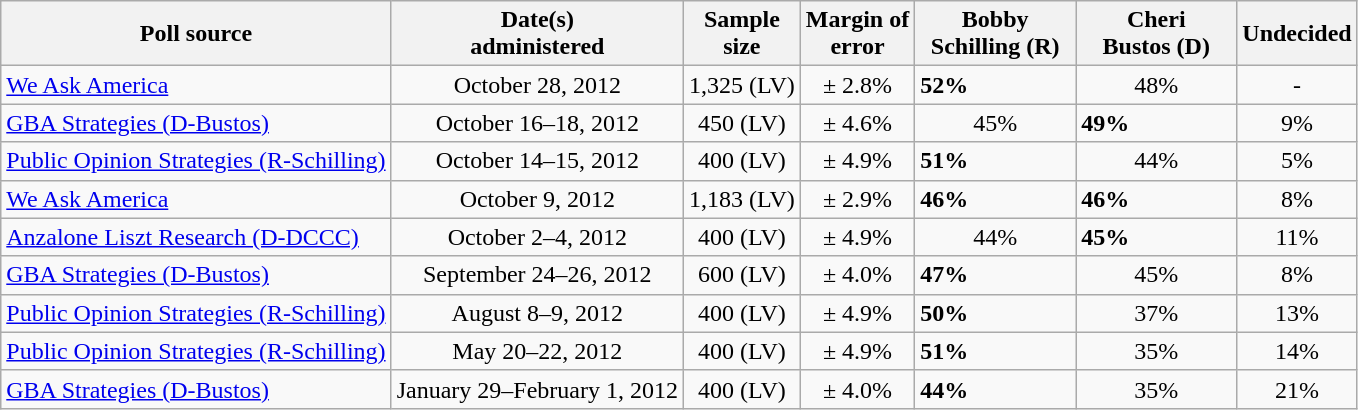<table class="wikitable">
<tr>
<th>Poll source</th>
<th>Date(s)<br>administered</th>
<th>Sample<br>size</th>
<th>Margin of<br>error</th>
<th style="width:100px;">Bobby<br>Schilling (R)</th>
<th style="width:100px;">Cheri<br>Bustos (D)</th>
<th>Undecided</th>
</tr>
<tr>
<td><a href='#'>We Ask America</a></td>
<td align=center>October 28, 2012</td>
<td align=center>1,325 (LV)</td>
<td align=center>± 2.8%</td>
<td><strong>52%</strong></td>
<td align=center>48%</td>
<td align=center>-</td>
</tr>
<tr>
<td><a href='#'>GBA Strategies (D-Bustos)</a></td>
<td align=center>October 16–18, 2012</td>
<td align=center>450 (LV)</td>
<td align=center>± 4.6%</td>
<td align=center>45%</td>
<td><strong>49%</strong></td>
<td align=center>9%</td>
</tr>
<tr>
<td><a href='#'>Public Opinion Strategies (R-Schilling)</a></td>
<td align=center>October 14–15, 2012</td>
<td align=center>400 (LV)</td>
<td align=center>± 4.9%</td>
<td><strong>51%</strong></td>
<td align=center>44%</td>
<td align=center>5%</td>
</tr>
<tr>
<td><a href='#'>We Ask America</a></td>
<td align=center>October 9, 2012</td>
<td align=center>1,183 (LV)</td>
<td align=center>± 2.9%</td>
<td><strong>46%</strong></td>
<td><strong>46%</strong></td>
<td align=center>8%</td>
</tr>
<tr>
<td><a href='#'>Anzalone Liszt Research (D-DCCC)</a></td>
<td align=center>October 2–4, 2012</td>
<td align=center>400 (LV)</td>
<td align=center>± 4.9%</td>
<td align=center>44%</td>
<td><strong>45%</strong></td>
<td align=center>11%</td>
</tr>
<tr>
<td><a href='#'>GBA Strategies (D-Bustos)</a></td>
<td align=center>September 24–26, 2012</td>
<td align=center>600 (LV)</td>
<td align=center>± 4.0%</td>
<td><strong>47%</strong></td>
<td align=center>45%</td>
<td align=center>8%</td>
</tr>
<tr>
<td><a href='#'>Public Opinion Strategies (R-Schilling)</a></td>
<td align=center>August 8–9, 2012</td>
<td align=center>400 (LV)</td>
<td align=center>± 4.9%</td>
<td><strong>50%</strong></td>
<td align=center>37%</td>
<td align=center>13%</td>
</tr>
<tr>
<td><a href='#'>Public Opinion Strategies (R-Schilling)</a></td>
<td align=center>May 20–22, 2012</td>
<td align=center>400 (LV)</td>
<td align=center>± 4.9%</td>
<td><strong>51%</strong></td>
<td align=center>35%</td>
<td align=center>14%</td>
</tr>
<tr>
<td><a href='#'>GBA Strategies (D-Bustos)</a></td>
<td align=center>January 29–February 1, 2012</td>
<td align=center>400 (LV)</td>
<td align=center>± 4.0%</td>
<td><strong>44%</strong></td>
<td align=center>35%</td>
<td align=center>21%</td>
</tr>
</table>
